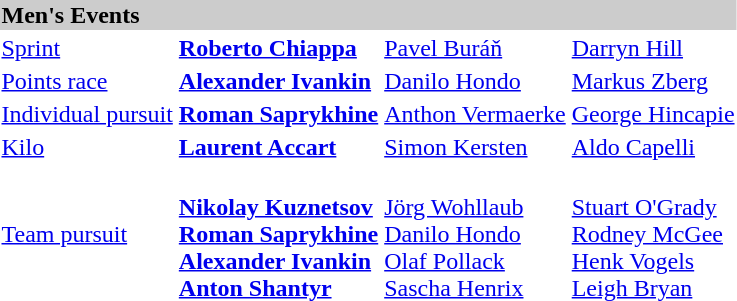<table>
<tr bgcolor="#cccccc">
<td colspan=4><strong>Men's Events</strong></td>
</tr>
<tr>
<td><a href='#'>Sprint</a> <br></td>
<td><strong><a href='#'>Roberto Chiappa</a><br><small></small></strong></td>
<td><a href='#'>Pavel Buráň</a><br><small></small></td>
<td><a href='#'>Darryn Hill</a><br><small></small></td>
</tr>
<tr>
<td><a href='#'>Points race</a> <br></td>
<td><strong><a href='#'>Alexander Ivankin</a><br><small></small></strong></td>
<td><a href='#'>Danilo Hondo</a><br><small></small></td>
<td><a href='#'>Markus Zberg</a><br><small></small></td>
</tr>
<tr>
<td><a href='#'>Individual pursuit</a> <br></td>
<td><strong><a href='#'>Roman Saprykhine</a><br><small></small></strong></td>
<td><a href='#'>Anthon Vermaerke</a><br><small></small></td>
<td><a href='#'>George Hincapie</a><br><small></small></td>
</tr>
<tr>
<td><a href='#'>Kilo</a> <br></td>
<td><strong><a href='#'>Laurent Accart</a><br><small></small></strong></td>
<td><a href='#'>Simon Kersten</a><br><small></small></td>
<td><a href='#'>Aldo Capelli</a><br><small></small></td>
</tr>
<tr>
<td><a href='#'>Team pursuit</a> <br></td>
<td><strong><br><a href='#'>Nikolay Kuznetsov</a><br><a href='#'>Roman Saprykhine</a><br><a href='#'>Alexander Ivankin</a><br><a href='#'>Anton Shantyr</a></strong></td>
<td><br><a href='#'>Jörg Wohllaub</a><br><a href='#'>Danilo Hondo</a><br><a href='#'>Olaf Pollack</a><br><a href='#'>Sascha Henrix</a></td>
<td><br><a href='#'>Stuart O'Grady</a><br><a href='#'>Rodney McGee</a><br><a href='#'>Henk Vogels</a><br><a href='#'>Leigh Bryan</a></td>
</tr>
</table>
